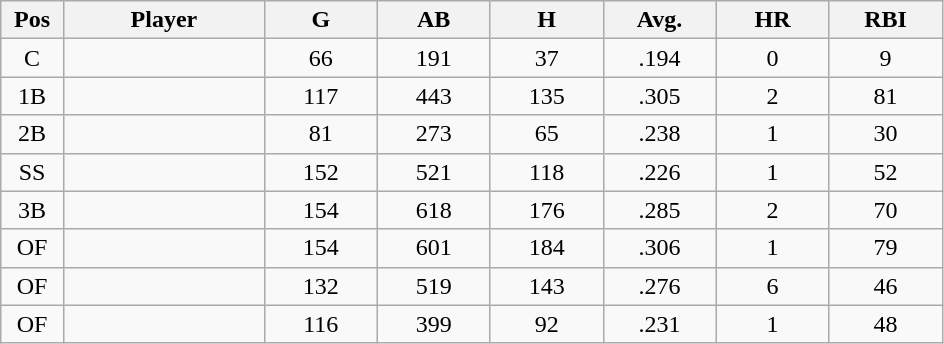<table class="wikitable sortable">
<tr>
<th bgcolor="#DDDDFF" width="5%">Pos</th>
<th bgcolor="#DDDDFF" width="16%">Player</th>
<th bgcolor="#DDDDFF" width="9%">G</th>
<th bgcolor="#DDDDFF" width="9%">AB</th>
<th bgcolor="#DDDDFF" width="9%">H</th>
<th bgcolor="#DDDDFF" width="9%">Avg.</th>
<th bgcolor="#DDDDFF" width="9%">HR</th>
<th bgcolor="#DDDDFF" width="9%">RBI</th>
</tr>
<tr align="center">
<td>C</td>
<td></td>
<td>66</td>
<td>191</td>
<td>37</td>
<td>.194</td>
<td>0</td>
<td>9</td>
</tr>
<tr align="center">
<td>1B</td>
<td></td>
<td>117</td>
<td>443</td>
<td>135</td>
<td>.305</td>
<td>2</td>
<td>81</td>
</tr>
<tr align="center">
<td>2B</td>
<td></td>
<td>81</td>
<td>273</td>
<td>65</td>
<td>.238</td>
<td>1</td>
<td>30</td>
</tr>
<tr align="center">
<td>SS</td>
<td></td>
<td>152</td>
<td>521</td>
<td>118</td>
<td>.226</td>
<td>1</td>
<td>52</td>
</tr>
<tr align="center">
<td>3B</td>
<td></td>
<td>154</td>
<td>618</td>
<td>176</td>
<td>.285</td>
<td>2</td>
<td>70</td>
</tr>
<tr align="center">
<td>OF</td>
<td></td>
<td>154</td>
<td>601</td>
<td>184</td>
<td>.306</td>
<td>1</td>
<td>79</td>
</tr>
<tr align="center">
<td>OF</td>
<td></td>
<td>132</td>
<td>519</td>
<td>143</td>
<td>.276</td>
<td>6</td>
<td>46</td>
</tr>
<tr align="center">
<td>OF</td>
<td></td>
<td>116</td>
<td>399</td>
<td>92</td>
<td>.231</td>
<td>1</td>
<td>48</td>
</tr>
</table>
